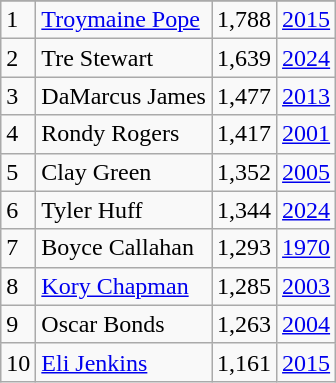<table class="wikitable">
<tr>
</tr>
<tr>
<td>1</td>
<td><a href='#'>Troymaine Pope</a></td>
<td>1,788</td>
<td><a href='#'>2015</a></td>
</tr>
<tr>
<td>2</td>
<td>Tre Stewart</td>
<td>1,639</td>
<td><a href='#'>2024</a></td>
</tr>
<tr>
<td>3</td>
<td>DaMarcus James</td>
<td>1,477</td>
<td><a href='#'>2013</a></td>
</tr>
<tr>
<td>4</td>
<td>Rondy Rogers</td>
<td>1,417</td>
<td><a href='#'>2001</a></td>
</tr>
<tr>
<td>5</td>
<td>Clay Green</td>
<td>1,352</td>
<td><a href='#'>2005</a></td>
</tr>
<tr>
<td>6</td>
<td>Tyler Huff</td>
<td>1,344</td>
<td><a href='#'>2024</a></td>
</tr>
<tr>
<td>7</td>
<td>Boyce Callahan</td>
<td>1,293</td>
<td><a href='#'>1970</a></td>
</tr>
<tr>
<td>8</td>
<td><a href='#'>Kory Chapman</a></td>
<td>1,285</td>
<td><a href='#'>2003</a></td>
</tr>
<tr>
<td>9</td>
<td>Oscar Bonds</td>
<td>1,263</td>
<td><a href='#'>2004</a></td>
</tr>
<tr>
<td>10</td>
<td><a href='#'>Eli Jenkins</a></td>
<td>1,161</td>
<td><a href='#'>2015</a></td>
</tr>
</table>
